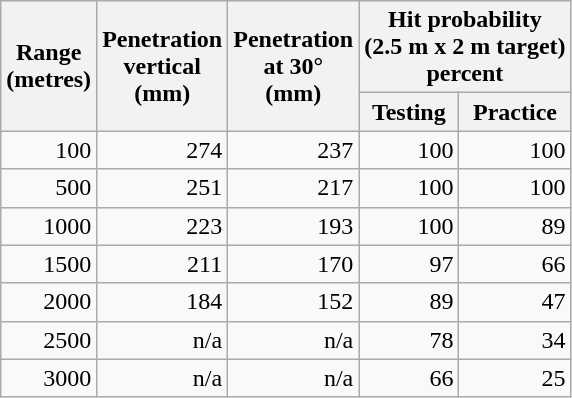<table class=wikitable style="text-align:right;">
<tr>
<th rowspan=2>Range<br>(metres)</th>
<th rowspan=2>Penetration <br>vertical<br>(mm)</th>
<th rowspan=2>Penetration <br>at 30°<br>(mm)</th>
<th colspan=2>Hit probability<br> (2.5 m x 2 m target)<br>percent</th>
</tr>
<tr>
<th>Testing</th>
<th>Practice</th>
</tr>
<tr>
<td>100</td>
<td>274</td>
<td>237</td>
<td>100</td>
<td>100</td>
</tr>
<tr>
<td>500</td>
<td>251</td>
<td>217</td>
<td>100</td>
<td>100</td>
</tr>
<tr>
<td>1000</td>
<td>223</td>
<td>193</td>
<td>100</td>
<td>89</td>
</tr>
<tr>
<td>1500</td>
<td>211</td>
<td>170</td>
<td>97</td>
<td>66</td>
</tr>
<tr>
<td>2000</td>
<td>184</td>
<td>152</td>
<td>89</td>
<td>47</td>
</tr>
<tr>
<td>2500</td>
<td>n/a</td>
<td>n/a</td>
<td>78</td>
<td>34</td>
</tr>
<tr>
<td>3000</td>
<td>n/a</td>
<td>n/a</td>
<td>66</td>
<td>25</td>
</tr>
</table>
